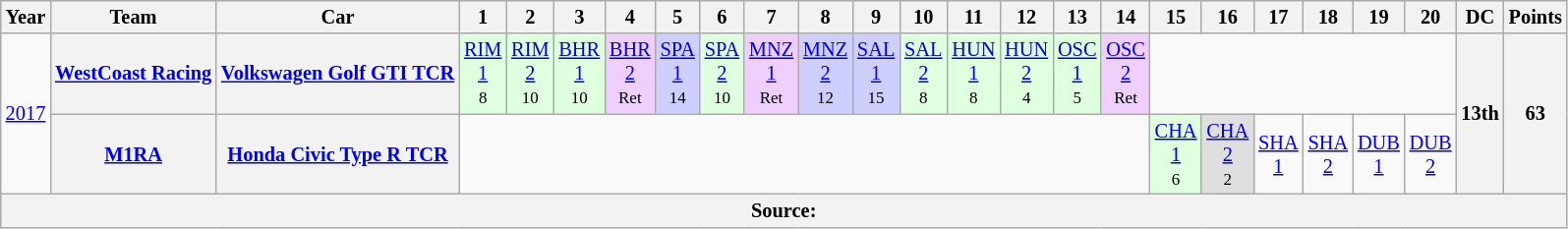<table class="wikitable" style="text-align:center; font-size:85%">
<tr>
<th>Year</th>
<th>Team</th>
<th>Car</th>
<th>1</th>
<th>2</th>
<th>3</th>
<th>4</th>
<th>5</th>
<th>6</th>
<th>7</th>
<th>8</th>
<th>9</th>
<th>10</th>
<th>11</th>
<th>12</th>
<th>13</th>
<th>14</th>
<th>15</th>
<th>16</th>
<th>17</th>
<th>18</th>
<th>19</th>
<th>20</th>
<th>DC</th>
<th>Points</th>
</tr>
<tr>
<td rowspan=2><a href='#'>2017</a></td>
<th nowrap><a href='#'>WestCoast Racing</a></th>
<th nowrap><a href='#'>Volkswagen Golf GTI TCR</a></th>
<td style="background:#DFFFDF;"><a href='#'>RIM<br>1</a><br><small>8</small></td>
<td style="background:#DFFFDF;"><a href='#'>RIM<br>2</a><br><small>10</small></td>
<td style="background:#DFFFDF;"><a href='#'>BHR<br>1</a><br><small>10</small></td>
<td style="background:#EFCFFF;"><a href='#'>BHR<br>2</a><br><small>Ret</small></td>
<td style="background:#CFCFFF;"><a href='#'>SPA<br>1</a><br><small>14</small></td>
<td style="background:#DFFFDF;"><a href='#'>SPA<br>2</a><br><small>10</small></td>
<td style="background:#EFCFFF;"><a href='#'>MNZ<br>1</a><br><small>Ret</small></td>
<td style="background:#CFCFFF;"><a href='#'>MNZ<br>2</a><br><small>12</small></td>
<td style="background:#CFCFFF;"><a href='#'>SAL<br>1</a><br><small>15</small></td>
<td style="background:#DFFFDF;"><a href='#'>SAL<br>2</a><br><small>8</small></td>
<td style="background:#DFFFDF;"><a href='#'>HUN<br>1</a><br><small>8</small></td>
<td style="background:#DFFFDF;"><a href='#'>HUN<br>2</a><br><small>4</small></td>
<td style="background:#DFFFDF;"><a href='#'>OSC<br>1</a><br><small>5</small></td>
<td style="background:#EFCFFF;"><a href='#'>OSC<br>2</a><br><small>Ret</small></td>
<td colspan=6></td>
<th rowspan=2>13th</th>
<th rowspan=2>63</th>
</tr>
<tr>
<th nowrap><a href='#'>M1RA</a></th>
<th nowrap><a href='#'>Honda Civic Type R TCR</a></th>
<td colspan=14></td>
<td style="background:#DFFFDF;"><a href='#'>CHA<br>1</a><br><small>6</small></td>
<td style="background:#DFDFDF;"><a href='#'>CHA<br>2</a><br><small>2</small></td>
<td><a href='#'>SHA<br>1</a></td>
<td><a href='#'>SHA<br>2</a></td>
<td><a href='#'>DUB<br>1</a></td>
<td><a href='#'>DUB<br>2</a></td>
</tr>
<tr>
<th colspan="25">Source:</th>
</tr>
</table>
